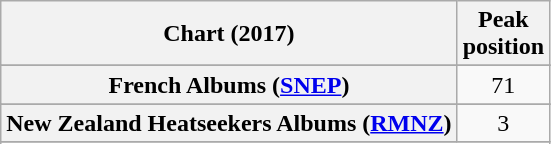<table class="wikitable sortable plainrowheaders" style="text-align:center">
<tr>
<th scope="col">Chart (2017)</th>
<th scope="col">Peak<br> position</th>
</tr>
<tr>
</tr>
<tr>
</tr>
<tr>
</tr>
<tr>
</tr>
<tr>
</tr>
<tr>
</tr>
<tr>
<th scope="row">French Albums (<a href='#'>SNEP</a>)</th>
<td>71</td>
</tr>
<tr>
</tr>
<tr>
<th scope="row">New Zealand Heatseekers Albums (<a href='#'>RMNZ</a>)</th>
<td>3</td>
</tr>
<tr>
</tr>
<tr>
</tr>
<tr>
</tr>
<tr>
</tr>
</table>
